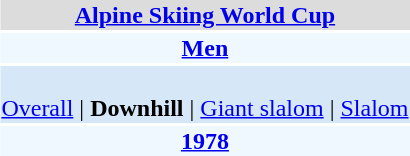<table align="right" class="toccolours" style="margin: 0 0 1em 1em;">
<tr>
<td colspan="2" align=center bgcolor=Gainsboro><strong><a href='#'>Alpine Skiing World Cup</a></strong></td>
</tr>
<tr>
<td colspan="2" align=center bgcolor=AliceBlue><strong><a href='#'>Men</a></strong></td>
</tr>
<tr>
<td colspan="2" align=center bgcolor=D6E8F8><br><a href='#'>Overall</a> | 
<strong>Downhill</strong> |
<a href='#'>Giant slalom</a> | 
<a href='#'>Slalom</a></td>
</tr>
<tr>
<td colspan="2" align=center bgcolor=AliceBlue><strong><a href='#'>1978</a></strong></td>
</tr>
</table>
